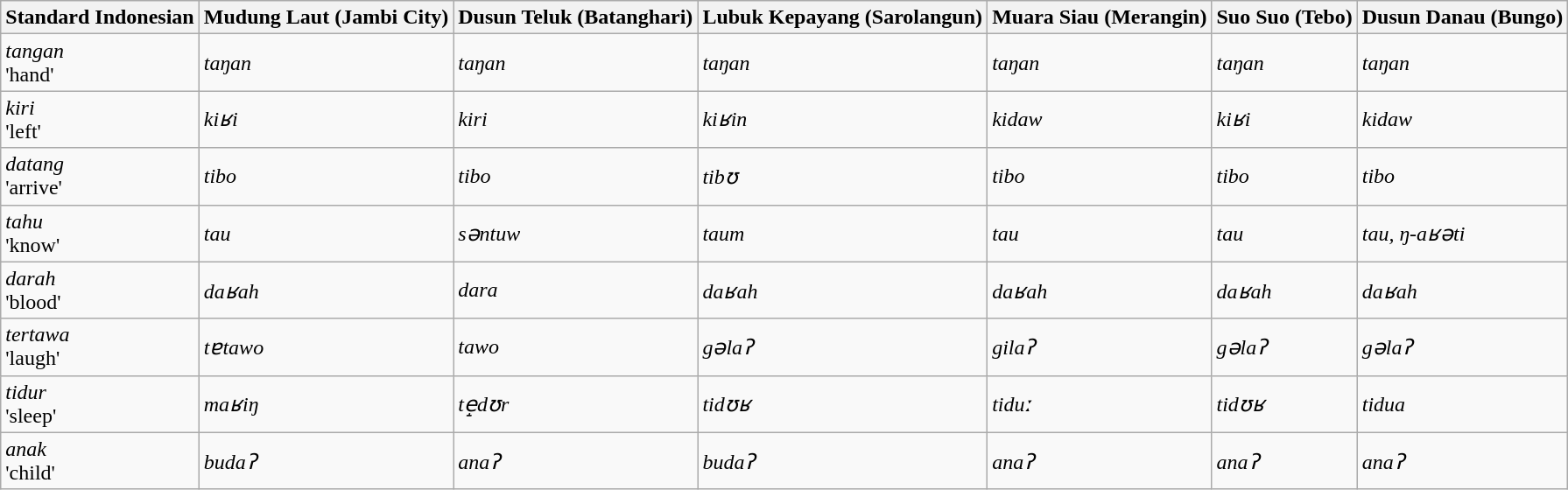<table class="wikitable" style="text-align: left;">
<tr>
<th>Standard Indonesian</th>
<th>Mudung Laut (Jambi City)</th>
<th>Dusun Teluk (Batanghari)</th>
<th>Lubuk Kepayang (Sarolangun)</th>
<th>Muara Siau (Merangin)</th>
<th>Suo Suo (Tebo)</th>
<th>Dusun Danau (Bungo)</th>
</tr>
<tr>
<td><em>tangan</em><br>'hand'</td>
<td><em>taŋan</em></td>
<td><em>taŋan</em></td>
<td><em>taŋan</em></td>
<td><em>taŋan</em></td>
<td><em>taŋan</em></td>
<td><em>taŋan</em></td>
</tr>
<tr>
<td><em>kiri</em><br>'left'</td>
<td><em>kiʁi</em></td>
<td><em>kiri</em></td>
<td><em>kiʁin</em></td>
<td><em>kidaw</em></td>
<td><em>kiʁi</em></td>
<td><em>kidaw</em></td>
</tr>
<tr>
<td><em>datang</em><br>'arrive'</td>
<td><em>tibo</em></td>
<td><em>tibo</em></td>
<td><em>tibʊ</em></td>
<td><em>tibo</em></td>
<td><em>tibo</em></td>
<td><em>tibo</em></td>
</tr>
<tr>
<td><em>tahu</em><br>'know'</td>
<td><em>tau</em></td>
<td><em>səntuw</em></td>
<td><em>taum</em></td>
<td><em>tau</em></td>
<td><em>tau</em></td>
<td><em>tau, ŋ-aʁəti</em></td>
</tr>
<tr>
<td><em>darah</em><br>'blood'</td>
<td><em>daʁah</em></td>
<td><em>dara</em></td>
<td><em>daʁah</em></td>
<td><em>daʁah</em></td>
<td><em>daʁah</em></td>
<td><em>daʁah</em></td>
</tr>
<tr>
<td><em>tertawa</em><br>'laugh'</td>
<td><em>tɐtawo</em></td>
<td><em>tawo</em></td>
<td><em>gəlaʔ</em></td>
<td><em>gilaʔ</em></td>
<td><em>gəlaʔ</em></td>
<td><em>gəlaʔ</em></td>
</tr>
<tr>
<td><em>tidur</em><br>'sleep'</td>
<td><em>maʁiŋ</em></td>
<td><em>te̝dʊr</em></td>
<td><em>tidʊʁ</em></td>
<td><em>tiduː</em></td>
<td><em>tidʊʁ</em></td>
<td><em>tidua</em></td>
</tr>
<tr>
<td><em>anak</em><br>'child'</td>
<td><em>budaʔ</em></td>
<td><em>anaʔ</em></td>
<td><em>budaʔ</em></td>
<td><em>anaʔ</em></td>
<td><em>anaʔ</em></td>
<td><em>anaʔ</em></td>
</tr>
</table>
